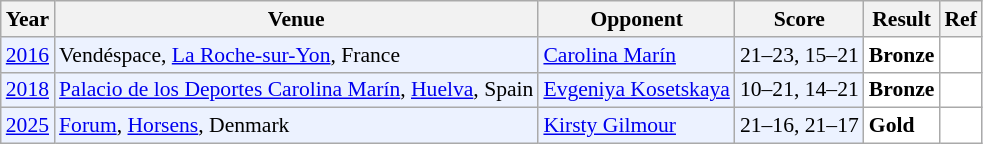<table class="sortable wikitable" style="font-size: 90%;">
<tr>
<th>Year</th>
<th>Venue</th>
<th>Opponent</th>
<th>Score</th>
<th>Result</th>
<th>Ref</th>
</tr>
<tr style="background:#ECF2FF">
<td align="center"><a href='#'>2016</a></td>
<td align="left">Vendéspace, <a href='#'>La Roche-sur-Yon</a>, France</td>
<td align="left"> <a href='#'>Carolina Marín</a></td>
<td align="left">21–23, 15–21</td>
<td style="text-align:left; background:white"> <strong>Bronze</strong></td>
<td style="text-align:center; background:white"></td>
</tr>
<tr style="background:#ECF2FF">
<td align="center"><a href='#'>2018</a></td>
<td align="left"><a href='#'>Palacio de los Deportes Carolina Marín</a>, <a href='#'>Huelva</a>, Spain</td>
<td align="left"> <a href='#'>Evgeniya Kosetskaya</a></td>
<td align="left">10–21, 14–21</td>
<td style="text-align:left; background:white"> <strong>Bronze</strong></td>
<td style="text-align:center; background:white"></td>
</tr>
<tr style="background:#ECF2FF">
<td align="center"><a href='#'>2025</a></td>
<td align="left"><a href='#'>Forum</a>, <a href='#'>Horsens</a>, Denmark</td>
<td align="left"> <a href='#'>Kirsty Gilmour</a></td>
<td align="left">21–16, 21–17</td>
<td style="text-align:left; background: white"> <strong>Gold</strong></td>
<td style="text-align:center; background:white"></td>
</tr>
</table>
